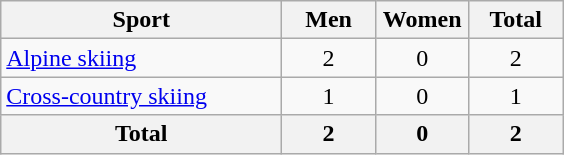<table class="wikitable sortable" style="text-align:center;">
<tr>
<th width=180>Sport</th>
<th width=55>Men</th>
<th width=55>Women</th>
<th width=55>Total</th>
</tr>
<tr>
<td align=left><a href='#'>Alpine skiing</a></td>
<td>2</td>
<td>0</td>
<td>2</td>
</tr>
<tr>
<td align=left><a href='#'>Cross-country skiing</a></td>
<td>1</td>
<td>0</td>
<td>1</td>
</tr>
<tr>
<th>Total</th>
<th>2</th>
<th>0</th>
<th>2</th>
</tr>
</table>
